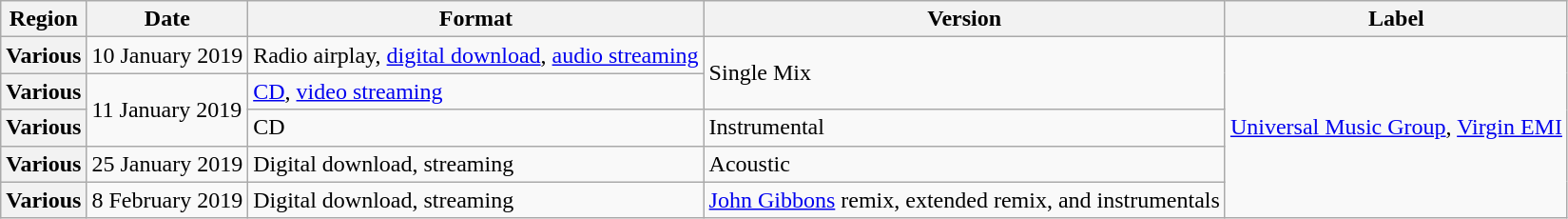<table class="wikitable plainrowheaders">
<tr>
<th scope="col">Region</th>
<th scope="col">Date</th>
<th scope="col">Format</th>
<th scope="col">Version</th>
<th scope="col">Label</th>
</tr>
<tr>
<th scope="row">Various</th>
<td>10 January 2019</td>
<td>Radio airplay, <a href='#'>digital download</a>, <a href='#'>audio streaming</a></td>
<td rowspan="2">Single Mix</td>
<td rowspan="5"><a href='#'>Universal Music Group</a>, <a href='#'>Virgin EMI</a></td>
</tr>
<tr>
<th scope="row">Various</th>
<td rowspan="2">11 January 2019</td>
<td><a href='#'>CD</a>, <a href='#'>video streaming</a></td>
</tr>
<tr>
<th scope="row">Various</th>
<td>CD</td>
<td>Instrumental</td>
</tr>
<tr>
<th scope="row">Various</th>
<td>25 January 2019</td>
<td>Digital download, streaming</td>
<td>Acoustic</td>
</tr>
<tr>
<th scope="row">Various</th>
<td>8 February 2019</td>
<td>Digital download, streaming</td>
<td><a href='#'>John Gibbons</a> remix, extended remix, and instrumentals</td>
</tr>
</table>
